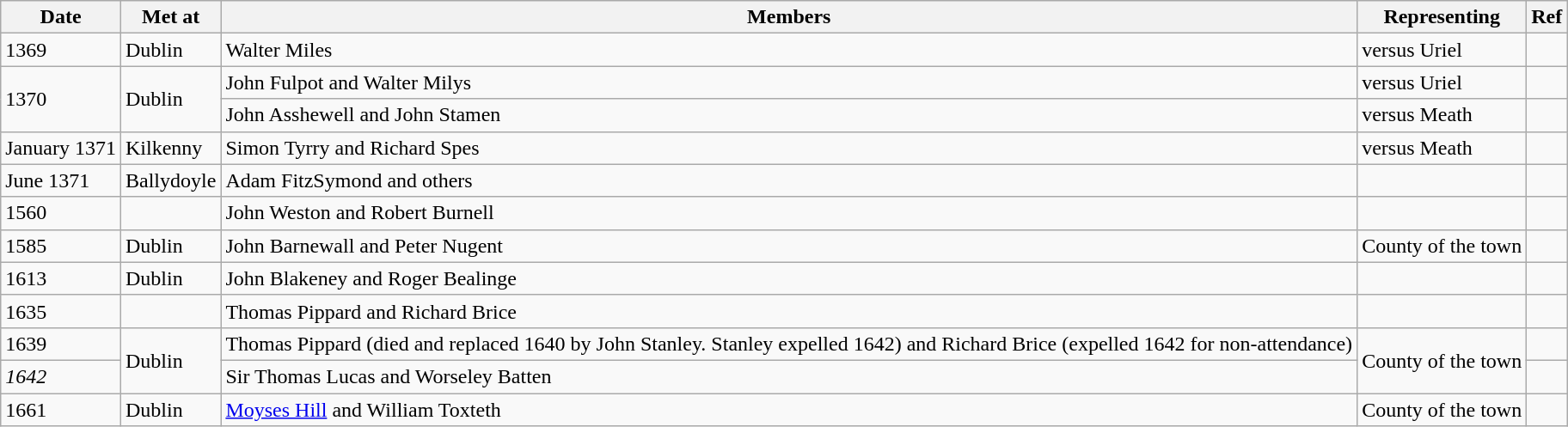<table class="wikitable">
<tr>
<th>Date</th>
<th>Met at</th>
<th>Members</th>
<th>Representing</th>
<th>Ref</th>
</tr>
<tr>
<td>1369</td>
<td>Dublin</td>
<td>Walter Miles</td>
<td>versus Uriel</td>
<td></td>
</tr>
<tr>
<td rowspan="2">1370</td>
<td rowspan="2">Dublin</td>
<td>John Fulpot and Walter Milys</td>
<td>versus Uriel</td>
<td></td>
</tr>
<tr>
<td>John Asshewell and John Stamen</td>
<td>versus Meath</td>
<td></td>
</tr>
<tr>
<td>January 1371</td>
<td>Kilkenny</td>
<td>Simon Tyrry and Richard Spes</td>
<td>versus Meath</td>
<td></td>
</tr>
<tr>
<td>June 1371</td>
<td>Ballydoyle</td>
<td>Adam FitzSymond and others</td>
<td></td>
<td></td>
</tr>
<tr>
<td>1560</td>
<td></td>
<td>John Weston and Robert Burnell</td>
<td></td>
<td></td>
</tr>
<tr>
<td>1585</td>
<td>Dublin</td>
<td>John Barnewall and Peter Nugent</td>
<td>County of the town</td>
<td></td>
</tr>
<tr>
<td>1613</td>
<td>Dublin</td>
<td>John Blakeney and Roger Bealinge</td>
<td></td>
<td></td>
</tr>
<tr>
<td>1635</td>
<td></td>
<td>Thomas Pippard and Richard Brice</td>
<td></td>
<td></td>
</tr>
<tr>
<td>1639</td>
<td rowspan="2">Dublin</td>
<td>Thomas Pippard (died and replaced 1640 by John Stanley. Stanley expelled 1642) and Richard Brice (expelled 1642 for non-attendance)</td>
<td rowspan="2">County of the town</td>
<td></td>
</tr>
<tr>
<td><em>1642</em></td>
<td>Sir Thomas Lucas and Worseley Batten</td>
<td></td>
</tr>
<tr>
<td>1661</td>
<td>Dublin</td>
<td><a href='#'>Moyses Hill</a> and William Toxteth</td>
<td>County of the town</td>
<td></td>
</tr>
</table>
